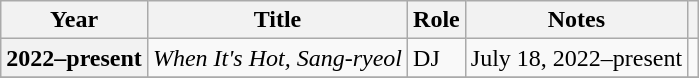<table class="wikitable  plainrowheaders">
<tr>
<th scope="col">Year</th>
<th scope="col">Title</th>
<th scope="col">Role</th>
<th scope="col">Notes</th>
<th scope="col" class="unsortable"></th>
</tr>
<tr>
<th scope="row">2022–present</th>
<td><em>When It's Hot, Sang-ryeol</em></td>
<td>DJ</td>
<td>July 18, 2022–present</td>
<td></td>
</tr>
<tr>
</tr>
</table>
